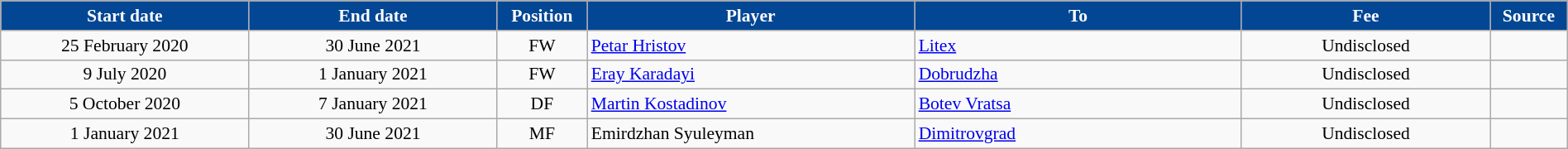<table class="wikitable sortable"  style="text-align:center; font-size:90%; width:100%;">
<tr>
<th scope="col" style="background-color:#034694;color:#FFFFFF; width:150px;">Start date</th>
<th scope="col" style="background-color:#034694;color:#FFFFFF; width:150px;">End date</th>
<th scope="col" style="background-color:#034694;color:#FFFFFF; width:50px;">Position</th>
<th scope="col" style="background-color:#034694;color:#FFFFFF; width:200px;">Player</th>
<th scope="col" style="background-color:#034694;color:#FFFFFF; width:200px;">To</th>
<th scope="col" style="background-color:#034694;color:#FFFFFF; width:150px;" data-sort-type="currency">Fee</th>
<th scope="col" class="unsortable" style="background-color:#034694;color:#FFFFFF; width:25px;">Source</th>
</tr>
<tr>
<td>25 February 2020</td>
<td>30 June 2021</td>
<td>FW</td>
<td align=left> <a href='#'>Petar Hristov</a></td>
<td align=left> <a href='#'>Litex</a></td>
<td>Undisclosed</td>
<td></td>
</tr>
<tr>
<td>9 July 2020</td>
<td>1 January 2021</td>
<td>FW</td>
<td align=left> <a href='#'>Eray Karadayi</a></td>
<td align=left> <a href='#'>Dobrudzha</a></td>
<td>Undisclosed</td>
<td></td>
</tr>
<tr>
<td>5 October 2020</td>
<td>7 January 2021</td>
<td>DF</td>
<td align=left> <a href='#'>Martin Kostadinov</a></td>
<td align=left> <a href='#'>Botev Vratsa</a></td>
<td>Undisclosed</td>
<td></td>
</tr>
<tr>
<td>1 January 2021</td>
<td>30 June 2021</td>
<td>MF</td>
<td align=left> Emirdzhan Syuleyman</td>
<td align=left> <a href='#'>Dimitrovgrad</a></td>
<td>Undisclosed</td>
<td></td>
</tr>
</table>
